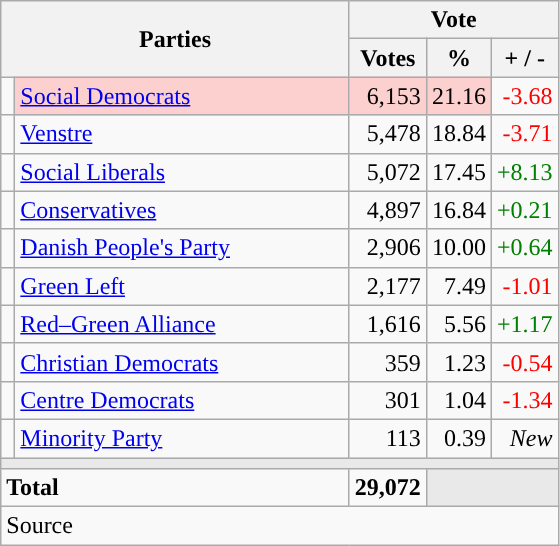<table class="wikitable" style="text-align:right;">
<tr>
<th style="text-align:centre;" rowspan="2" colspan="2" width="225">Parties</th>
<th colspan="3">Vote</th>
</tr>
<tr>
<th width="15">Votes</th>
<th width="15">%</th>
<th width="15">+ / -</th>
</tr>
<tr>
<td width="2" style="color:inherit;background:"></td>
<td bgcolor=#fbd0ce  align="left"><a href='#'>Social Democrats</a></td>
<td bgcolor=#fbd0ce>6,153</td>
<td bgcolor=#fbd0ce>21.16</td>
<td style=color:red;>-3.68</td>
</tr>
<tr>
<td width="2" style="color:inherit;background:"></td>
<td align="left"><a href='#'>Venstre</a></td>
<td>5,478</td>
<td>18.84</td>
<td style=color:red;>-3.71</td>
</tr>
<tr>
<td width="2" style="color:inherit;background:"></td>
<td align="left"><a href='#'>Social Liberals</a></td>
<td>5,072</td>
<td>17.45</td>
<td style=color:green;>+8.13</td>
</tr>
<tr>
<td width="2" style="color:inherit;background:"></td>
<td align="left"><a href='#'>Conservatives</a></td>
<td>4,897</td>
<td>16.84</td>
<td style=color:green;>+0.21</td>
</tr>
<tr>
<td width="2" style="color:inherit;background:"></td>
<td align="left"><a href='#'>Danish People's Party</a></td>
<td>2,906</td>
<td>10.00</td>
<td style=color:green;>+0.64</td>
</tr>
<tr>
<td width="2" style="color:inherit;background:"></td>
<td align="left"><a href='#'>Green Left</a></td>
<td>2,177</td>
<td>7.49</td>
<td style=color:red;>-1.01</td>
</tr>
<tr>
<td width="2" style="color:inherit;background:"></td>
<td align="left"><a href='#'>Red–Green Alliance</a></td>
<td>1,616</td>
<td>5.56</td>
<td style=color:green;>+1.17</td>
</tr>
<tr>
<td width="2" style="color:inherit;background:"></td>
<td align="left"><a href='#'>Christian Democrats</a></td>
<td>359</td>
<td>1.23</td>
<td style=color:red;>-0.54</td>
</tr>
<tr>
<td width="2" style="color:inherit;background:"></td>
<td align="left"><a href='#'>Centre Democrats</a></td>
<td>301</td>
<td>1.04</td>
<td style=color:red;>-1.34</td>
</tr>
<tr>
<td width="2" style="color:inherit;background:"></td>
<td align="left"><a href='#'>Minority Party</a></td>
<td>113</td>
<td>0.39</td>
<td><em>New</em></td>
</tr>
<tr>
<td colspan="7" bgcolor="#E9E9E9"></td>
</tr>
<tr>
<td align="left" colspan="2"><strong>Total</strong></td>
<td><strong>29,072</strong></td>
<td bgcolor="#E9E9E9" colspan="2"></td>
</tr>
<tr>
<td align="left" colspan="6">Source</td>
</tr>
</table>
